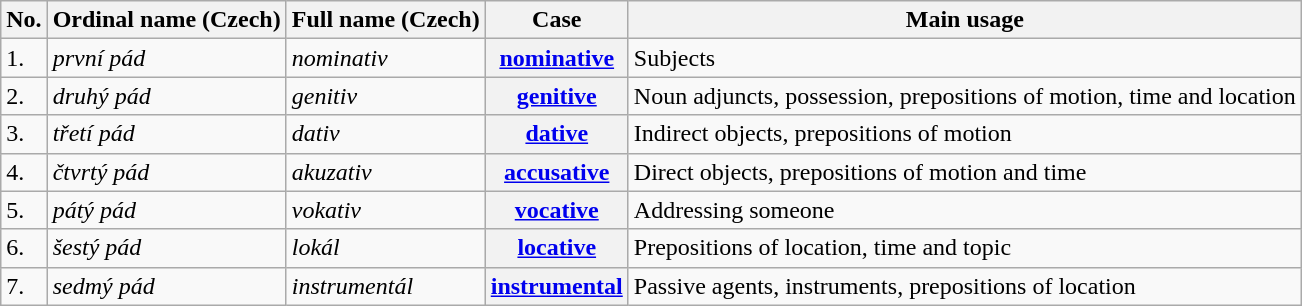<table class="wikitable plainrowheaders">
<tr>
<th scope="col">No.</th>
<th scope="col">Ordinal name (Czech)</th>
<th scope="col">Full name (Czech)</th>
<th scope="col">Case</th>
<th scope="col">Main usage</th>
</tr>
<tr>
<td>1.</td>
<td><em>první pád</em></td>
<td><em>nominativ</em></td>
<th scope="row"><a href='#'>nominative</a></th>
<td>Subjects</td>
</tr>
<tr>
<td>2.</td>
<td><em>druhý pád</em></td>
<td><em>genitiv</em></td>
<th scope="row"><a href='#'>genitive</a></th>
<td>Noun adjuncts, possession, prepositions of motion, time and location</td>
</tr>
<tr>
<td>3.</td>
<td><em>třetí pád</em></td>
<td><em>dativ</em></td>
<th scope="row"><a href='#'>dative</a></th>
<td>Indirect objects, prepositions of motion</td>
</tr>
<tr>
<td>4.</td>
<td><em>čtvrtý pád</em></td>
<td><em>akuzativ</em></td>
<th scope="row"><a href='#'>accusative</a></th>
<td>Direct objects, prepositions of motion and time</td>
</tr>
<tr>
<td>5.</td>
<td><em>pátý pád</em></td>
<td><em>vokativ</em></td>
<th scope="row"><a href='#'>vocative</a></th>
<td>Addressing someone</td>
</tr>
<tr>
<td>6.</td>
<td><em>šestý pád</em></td>
<td><em>lokál</em></td>
<th scope="row"><a href='#'>locative</a></th>
<td>Prepositions of location, time and topic</td>
</tr>
<tr>
<td>7.</td>
<td><em>sedmý pád</em></td>
<td><em>instrumentál</em></td>
<th scope="row"><a href='#'>instrumental</a></th>
<td>Passive agents, instruments, prepositions of location</td>
</tr>
</table>
